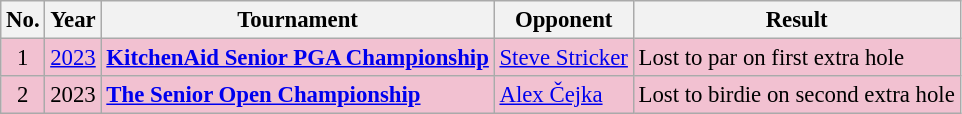<table class="wikitable" style="font-size:95%;">
<tr>
<th>No.</th>
<th>Year</th>
<th>Tournament</th>
<th>Opponent</th>
<th>Result</th>
</tr>
<tr style="background:#F2C1D1;">
<td align=center>1</td>
<td><a href='#'>2023</a></td>
<td><strong><a href='#'>KitchenAid Senior PGA Championship</a></strong></td>
<td> <a href='#'>Steve Stricker</a></td>
<td>Lost to par on first extra hole</td>
</tr>
<tr style="background:#F2C1D1;">
<td align=center>2</td>
<td>2023</td>
<td><strong><a href='#'>The Senior Open Championship</a></strong></td>
<td> <a href='#'>Alex Čejka</a></td>
<td>Lost to birdie on second extra hole</td>
</tr>
</table>
